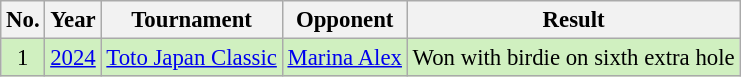<table class="wikitable" style="font-size:95%;">
<tr>
<th>No.</th>
<th>Year</th>
<th>Tournament</th>
<th>Opponent</th>
<th>Result</th>
</tr>
<tr style="background:#D0F0C0;">
<td align=center>1</td>
<td><a href='#'>2024</a></td>
<td><a href='#'>Toto Japan Classic</a></td>
<td> <a href='#'>Marina Alex</a></td>
<td>Won with birdie on sixth extra hole</td>
</tr>
</table>
